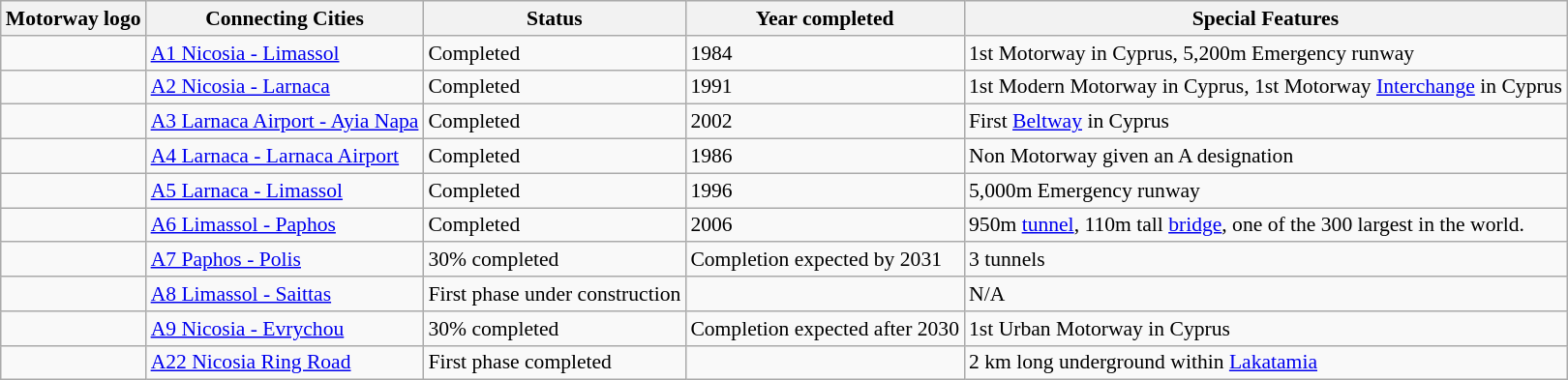<table class="wikitable" style="font-size: 90%; text-align: left; ">
<tr bgcolor="#efefef">
<th>Motorway logo</th>
<th>Connecting Cities</th>
<th>Status</th>
<th>Year completed</th>
<th>Special Features</th>
</tr>
<tr>
<td></td>
<td><a href='#'>A1 Nicosia - Limassol</a></td>
<td>Completed</td>
<td>1984</td>
<td>1st Motorway in Cyprus, 5,200m Emergency runway</td>
</tr>
<tr>
<td></td>
<td><a href='#'>A2 Nicosia - Larnaca</a></td>
<td>Completed</td>
<td>1991</td>
<td>1st Modern Motorway in Cyprus, 1st Motorway <a href='#'>Interchange</a> in Cyprus</td>
</tr>
<tr>
<td></td>
<td><a href='#'>A3 Larnaca Airport - Ayia Napa</a></td>
<td>Completed</td>
<td>2002</td>
<td>First <a href='#'>Beltway</a> in Cyprus</td>
</tr>
<tr>
<td></td>
<td><a href='#'>A4 Larnaca - Larnaca Airport</a></td>
<td>Completed</td>
<td>1986</td>
<td>Non Motorway given an A designation</td>
</tr>
<tr>
<td></td>
<td><a href='#'>A5 Larnaca - Limassol</a></td>
<td>Completed</td>
<td>1996</td>
<td>5,000m Emergency runway</td>
</tr>
<tr>
<td></td>
<td><a href='#'>A6 Limassol - Paphos</a></td>
<td>Completed</td>
<td>2006</td>
<td>950m <a href='#'>tunnel</a>, 110m tall <a href='#'>bridge</a>, one of the 300 largest in the world.</td>
</tr>
<tr>
<td></td>
<td><a href='#'>A7 Paphos - Polis</a></td>
<td>30% completed</td>
<td>Completion expected by 2031</td>
<td>3 tunnels</td>
</tr>
<tr>
<td></td>
<td><a href='#'>A8 Limassol - Saittas</a></td>
<td>First phase under construction</td>
<td></td>
<td>N/A</td>
</tr>
<tr>
<td></td>
<td><a href='#'>A9 Nicosia - Evrychou</a></td>
<td>30% completed</td>
<td>Completion expected after 2030</td>
<td>1st Urban Motorway in Cyprus</td>
</tr>
<tr>
<td></td>
<td><a href='#'>A22 Nicosia Ring Road</a></td>
<td>First phase completed</td>
<td></td>
<td>2 km long underground within <a href='#'>Lakatamia</a></td>
</tr>
</table>
